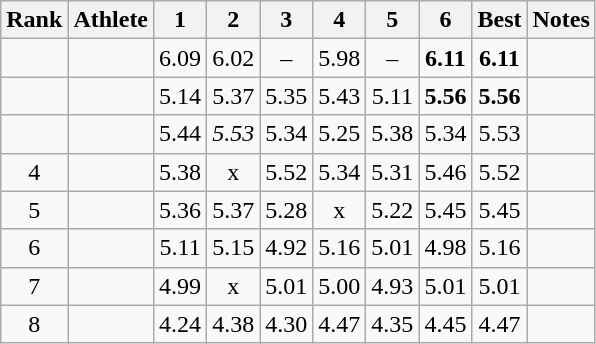<table class="wikitable sortable" style="text-align:center">
<tr>
<th>Rank</th>
<th>Athlete</th>
<th>1</th>
<th>2</th>
<th>3</th>
<th>4</th>
<th>5</th>
<th>6</th>
<th>Best</th>
<th>Notes</th>
</tr>
<tr>
<td></td>
<td style="text-align:left"></td>
<td>6.09</td>
<td>6.02</td>
<td>–</td>
<td>5.98</td>
<td>–</td>
<td><strong>6.11</strong></td>
<td><strong>6.11</strong></td>
<td></td>
</tr>
<tr>
<td></td>
<td style="text-align:left"></td>
<td>5.14</td>
<td>5.37</td>
<td>5.35</td>
<td>5.43</td>
<td>5.11</td>
<td><strong>5.56</strong></td>
<td><strong>5.56</strong></td>
<td></td>
</tr>
<tr>
<td></td>
<td style="text-align:left"></td>
<td>5.44</td>
<td><em>5.53<strong></td>
<td>5.34</td>
<td>5.25</td>
<td>5.38</td>
<td>5.34</td>
<td></strong>5.53<strong></td>
<td></td>
</tr>
<tr>
<td>4</td>
<td style="text-align:left"></td>
<td>5.38</td>
<td>x</td>
<td></strong>5.52<strong></td>
<td>5.34</td>
<td>5.31</td>
<td>5.46</td>
<td></strong>5.52<strong></td>
<td></td>
</tr>
<tr>
<td>5</td>
<td style="text-align:left"></td>
<td>5.36</td>
<td>5.37</td>
<td>5.28</td>
<td>x</td>
<td>5.22</td>
<td></strong>5.45<strong></td>
<td></strong>5.45<strong></td>
<td></td>
</tr>
<tr>
<td>6</td>
<td style="text-align:left"></td>
<td>5.11</td>
<td>5.15</td>
<td>4.92</td>
<td></strong>5.16<strong></td>
<td>5.01</td>
<td>4.98</td>
<td></strong>5.16<strong></td>
<td></td>
</tr>
<tr>
<td>7</td>
<td style="text-align:left"></td>
<td>4.99</td>
<td>x</td>
<td></strong>5.01<strong></td>
<td>5.00</td>
<td>4.93</td>
<td></strong>5.01<strong></td>
<td></strong>5.01<strong></td>
<td></td>
</tr>
<tr>
<td>8</td>
<td style="text-align:left"></td>
<td>4.24</td>
<td>4.38</td>
<td>4.30</td>
<td></strong>4.47<strong></td>
<td>4.35</td>
<td>4.45</td>
<td></strong>4.47<strong></td>
<td></td>
</tr>
</table>
